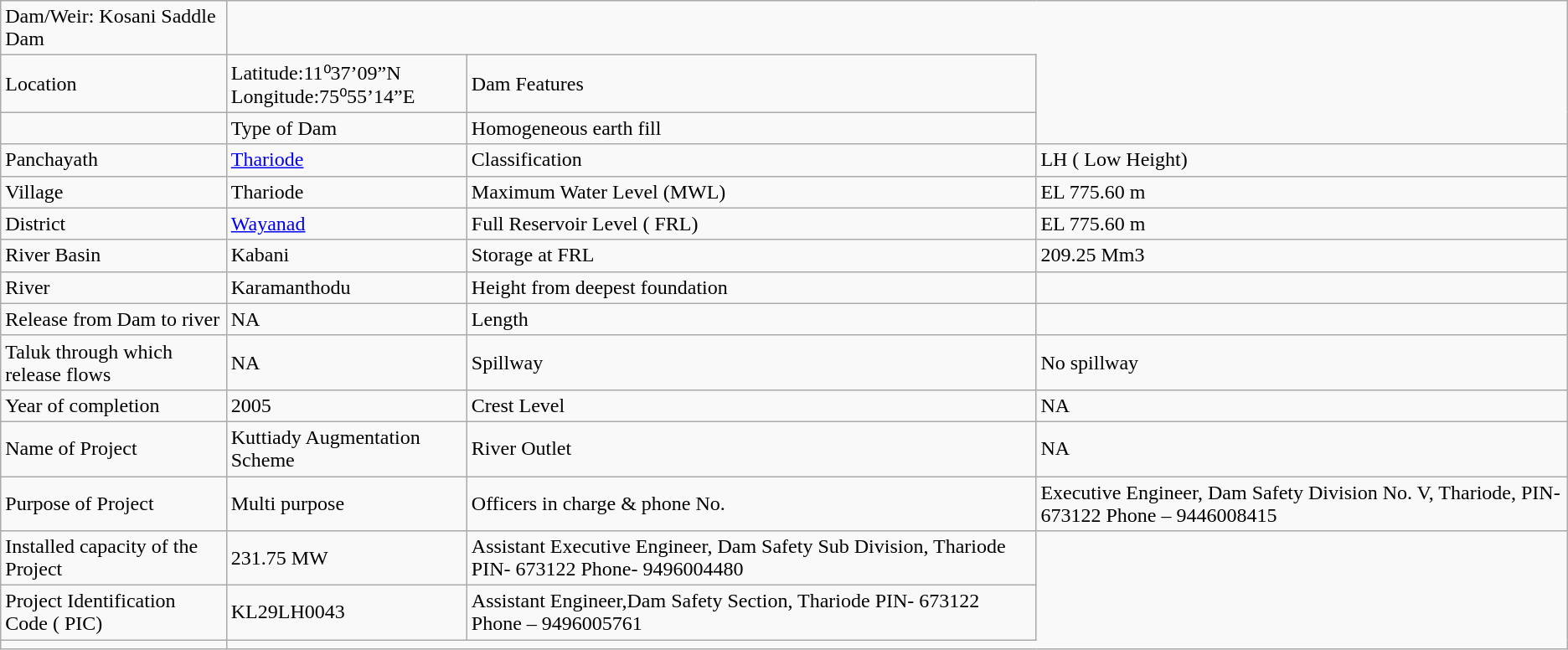<table class="wikitable">
<tr>
<td>Dam/Weir: Kosani Saddle Dam</td>
</tr>
<tr>
<td>Location</td>
<td>Latitude:11⁰37’09”N<br>Longitude:75⁰55’14”E</td>
<td>Dam Features</td>
</tr>
<tr>
<td></td>
<td>Type of Dam</td>
<td>Homogeneous earth fill</td>
</tr>
<tr>
<td>Panchayath</td>
<td><a href='#'>Thariode</a></td>
<td>Classification</td>
<td>LH ( Low Height)</td>
</tr>
<tr>
<td>Village</td>
<td>Thariode</td>
<td>Maximum Water Level (MWL)</td>
<td>EL 775.60 m</td>
</tr>
<tr>
<td>District</td>
<td><a href='#'>Wayanad</a></td>
<td>Full Reservoir Level ( FRL)</td>
<td>EL 775.60 m</td>
</tr>
<tr>
<td>River Basin</td>
<td>Kabani</td>
<td>Storage at FRL</td>
<td>209.25 Mm3</td>
</tr>
<tr>
<td>River</td>
<td>Karamanthodu</td>
<td>Height from deepest foundation</td>
<td> </td>
</tr>
<tr>
<td>Release from Dam to river</td>
<td>NA</td>
<td>Length</td>
<td></td>
</tr>
<tr>
<td>Taluk through which release flows</td>
<td>NA</td>
<td>Spillway</td>
<td>No spillway</td>
</tr>
<tr>
<td>Year of completion</td>
<td>2005</td>
<td>Crest Level</td>
<td>NA</td>
</tr>
<tr>
<td>Name of Project</td>
<td>Kuttiady Augmentation Scheme</td>
<td>River Outlet</td>
<td>NA</td>
</tr>
<tr>
<td>Purpose of Project</td>
<td>Multi purpose</td>
<td>Officers in charge & phone No.</td>
<td>Executive Engineer, Dam Safety Division No. V, Thariode, PIN- 673122 Phone – 9446008415</td>
</tr>
<tr>
<td>Installed capacity of the Project</td>
<td>231.75 MW</td>
<td>Assistant Executive Engineer, Dam Safety Sub Division, Thariode PIN- 673122 Phone- 9496004480</td>
</tr>
<tr>
<td>Project Identification Code ( PIC)</td>
<td>KL29LH0043</td>
<td>Assistant Engineer,Dam Safety Section, Thariode PIN- 673122 Phone – 9496005761</td>
</tr>
<tr>
<td></td>
</tr>
</table>
